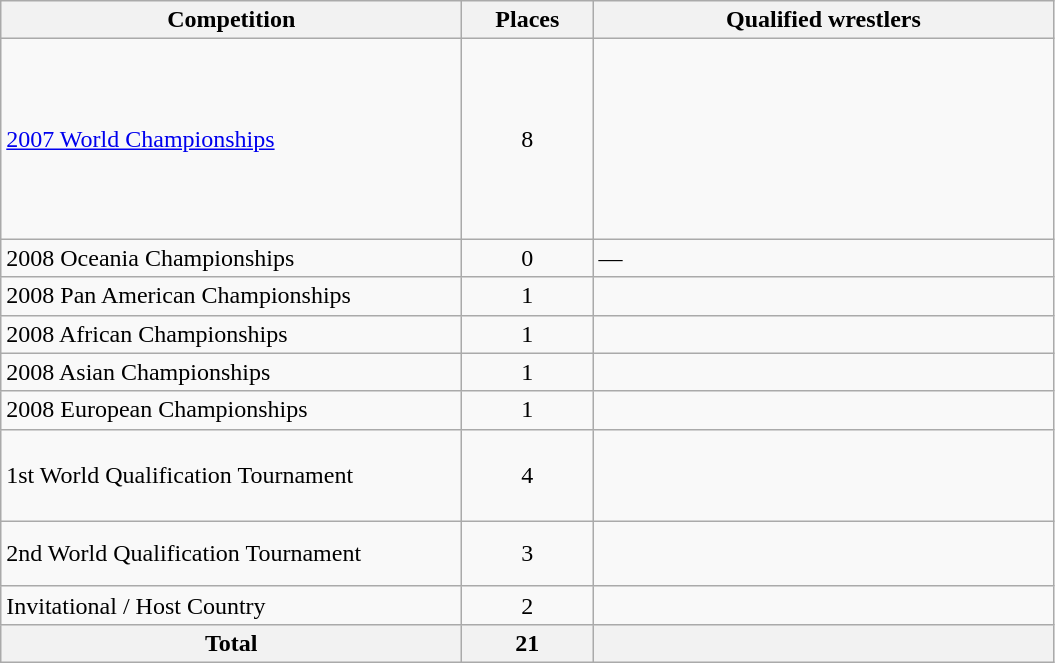<table class = "wikitable">
<tr>
<th width=300>Competition</th>
<th width=80>Places</th>
<th width=300>Qualified wrestlers</th>
</tr>
<tr>
<td><a href='#'>2007 World Championships</a></td>
<td align="center">8</td>
<td><br><br><br><br><br><br><br></td>
</tr>
<tr>
<td>2008 Oceania Championships</td>
<td align="center">0</td>
<td>—</td>
</tr>
<tr>
<td>2008 Pan American Championships</td>
<td align="center">1</td>
<td></td>
</tr>
<tr>
<td>2008 African Championships</td>
<td align="center">1</td>
<td></td>
</tr>
<tr>
<td>2008 Asian Championships</td>
<td align="center">1</td>
<td></td>
</tr>
<tr>
<td>2008 European Championships</td>
<td align="center">1</td>
<td></td>
</tr>
<tr>
<td>1st World Qualification Tournament</td>
<td align="center">4</td>
<td><br><br><br></td>
</tr>
<tr>
<td>2nd World Qualification Tournament</td>
<td align="center">3</td>
<td><br><br></td>
</tr>
<tr>
<td>Invitational / Host Country</td>
<td align="center">2</td>
<td><br></td>
</tr>
<tr>
<th>Total</th>
<th>21</th>
<th></th>
</tr>
</table>
